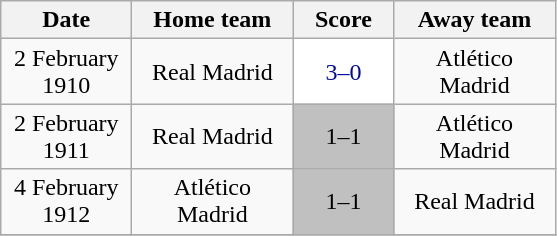<table class="wikitable">
<tr>
<th width=80>Date</th>
<th width=100>Home team</th>
<th width=60>Score</th>
<th width=100>Away team</th>
</tr>
<tr>
<td align="center">2 February 1910</td>
<td align="center">Real Madrid</td>
<td align="center" style="background:#fff; color:#000c99">3–0</td>
<td align="center">Atlético Madrid</td>
</tr>
<tr>
<td align="center">2 February 1911</td>
<td align="center">Real Madrid</td>
<td align="center" style="background:silver; color:#000000">1–1</td>
<td align="center">Atlético Madrid</td>
</tr>
<tr>
<td align="center">4 February 1912</td>
<td align="center">Atlético Madrid</td>
<td align="center" style="background:silver; color:#000000">1–1</td>
<td align="center">Real Madrid</td>
</tr>
<tr>
</tr>
</table>
